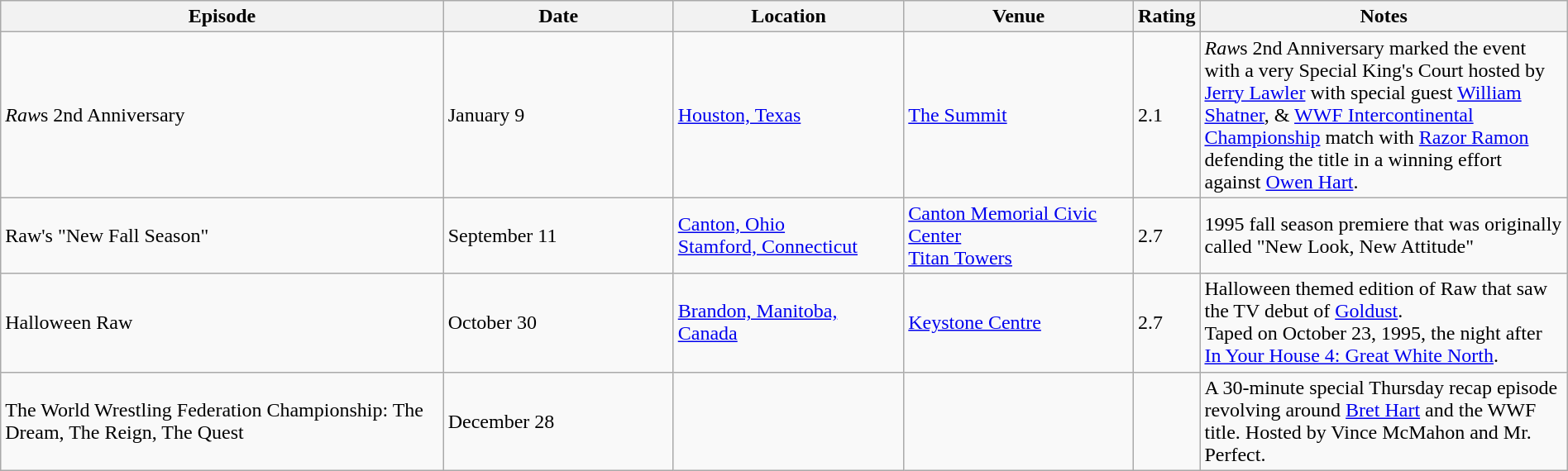<table class="wikitable plainrowheaders sortable" style="width:100%;">
<tr>
<th style="width:29%;">Episode</th>
<th style="width:15%;">Date</th>
<th style="width:15%;">Location</th>
<th style="width:15%;">Venue</th>
<th style="width:2%;">Rating</th>
<th style="width:99%;">Notes</th>
</tr>
<tr>
<td><em>Raw</em>s 2nd Anniversary</td>
<td>January 9</td>
<td><a href='#'>Houston, Texas</a></td>
<td><a href='#'>The Summit</a></td>
<td>2.1</td>
<td><em>Raw</em>s 2nd Anniversary marked the event with a very Special King's Court hosted by <a href='#'>Jerry Lawler</a> with special guest <a href='#'>William Shatner</a>, & <a href='#'>WWF Intercontinental Championship</a> match with <a href='#'>Razor Ramon</a> defending the title in a winning effort against <a href='#'>Owen Hart</a>.</td>
</tr>
<tr>
<td>Raw's "New Fall Season"</td>
<td>September 11</td>
<td><a href='#'>Canton, Ohio</a><br><a href='#'>Stamford, Connecticut</a></td>
<td><a href='#'>Canton Memorial Civic Center</a><br><a href='#'>Titan Towers</a></td>
<td>2.7</td>
<td>1995 fall season premiere that was originally called "New Look, New Attitude"</td>
</tr>
<tr>
<td>Halloween Raw</td>
<td>October 30</td>
<td><a href='#'>Brandon, Manitoba, Canada</a></td>
<td><a href='#'>Keystone Centre</a></td>
<td>2.7</td>
<td>Halloween themed edition of Raw that saw the TV debut of <a href='#'>Goldust</a>.<br>Taped on October 23, 1995, the night after <a href='#'>In Your House 4: Great White North</a>.</td>
</tr>
<tr>
<td>The World Wrestling Federation Championship: The Dream, The Reign, The Quest</td>
<td>December 28</td>
<td></td>
<td></td>
<td></td>
<td>A 30-minute special Thursday recap episode revolving around <a href='#'>Bret Hart</a> and the WWF title. Hosted by Vince McMahon and Mr. Perfect.</td>
</tr>
</table>
